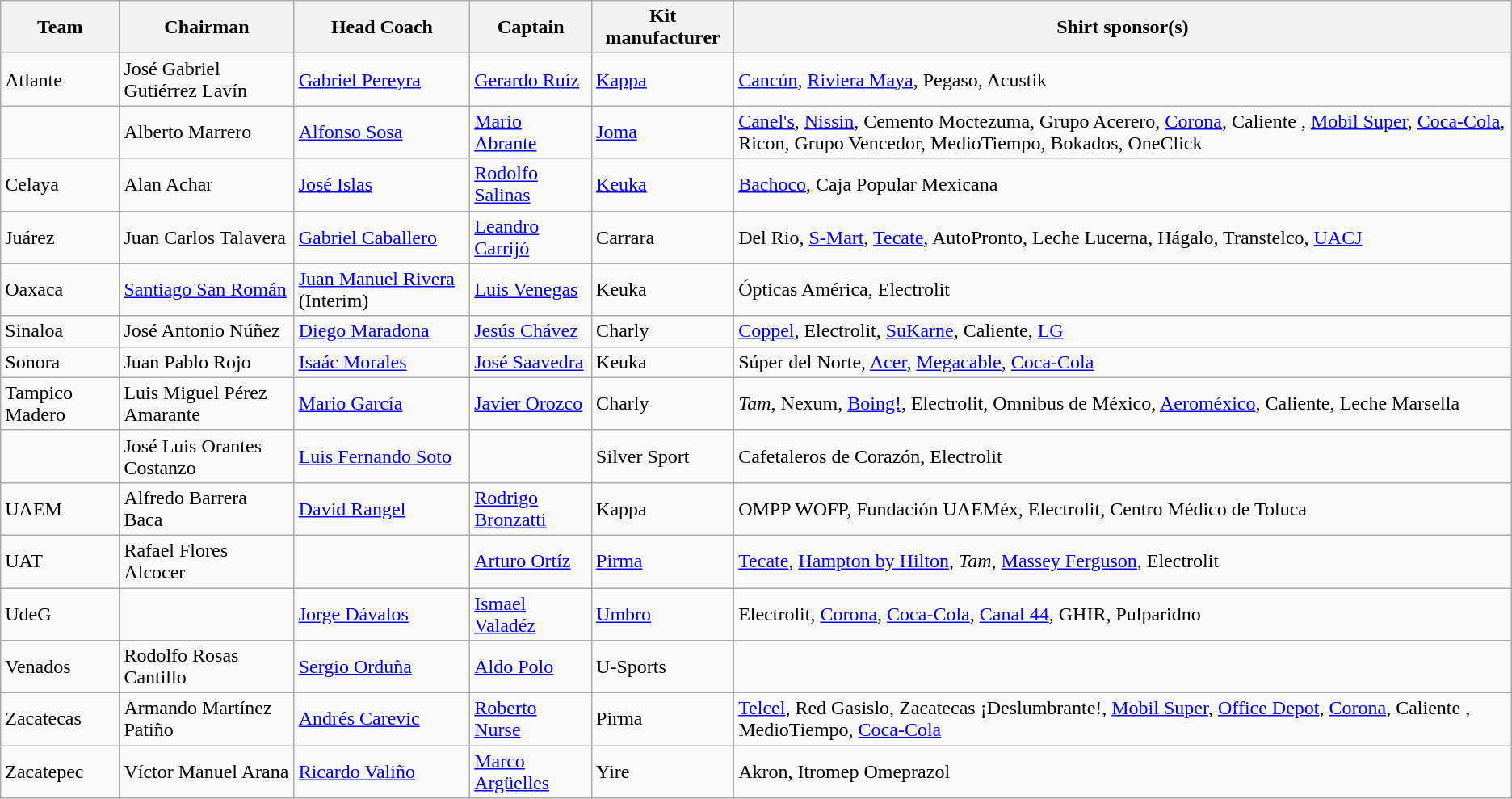<table class="wikitable sortable" style="text-align: left;">
<tr>
<th>Team</th>
<th>Chairman</th>
<th>Head Coach</th>
<th>Captain</th>
<th>Kit manufacturer</th>
<th>Shirt sponsor(s)</th>
</tr>
<tr>
<td>Atlante</td>
<td>José Gabriel Gutiérrez Lavín</td>
<td> <a href='#'>Gabriel Pereyra</a></td>
<td> <a href='#'>Gerardo Ruíz</a></td>
<td><a href='#'>Kappa</a></td>
<td><a href='#'>Cancún</a>, <a href='#'>Riviera Maya</a>, Pegaso, Acustik</td>
</tr>
<tr>
<td></td>
<td>Alberto Marrero</td>
<td> <a href='#'>Alfonso Sosa</a></td>
<td> <a href='#'>Mario Abrante</a></td>
<td><a href='#'>Joma</a></td>
<td><a href='#'>Canel's</a>, <a href='#'>Nissin</a>, Cemento Moctezuma, Grupo Acerero, <a href='#'>Corona</a>, Caliente , <a href='#'>Mobil Super</a>, <a href='#'>Coca-Cola</a>, Ricon, Grupo Vencedor, MedioTiempo, Bokados, OneClick</td>
</tr>
<tr>
<td>Celaya</td>
<td>Alan Achar</td>
<td> <a href='#'>José Islas</a></td>
<td> <a href='#'>Rodolfo Salinas</a></td>
<td><a href='#'>Keuka</a></td>
<td><a href='#'>Bachoco</a>, Caja Popular Mexicana</td>
</tr>
<tr>
<td>Juárez</td>
<td>Juan Carlos Talavera</td>
<td> <a href='#'>Gabriel Caballero</a></td>
<td> <a href='#'>Leandro Carrijó</a></td>
<td>Carrara</td>
<td>Del Rio, <a href='#'>S-Mart</a>, <a href='#'>Tecate</a>, AutoPronto, Leche Lucerna, Hágalo, Transtelco, <a href='#'>UACJ</a></td>
</tr>
<tr>
<td>Oaxaca</td>
<td><a href='#'>Santiago San Román</a></td>
<td> <a href='#'>Juan Manuel Rivera</a> (Interim)</td>
<td> <a href='#'>Luis Venegas</a></td>
<td>Keuka</td>
<td>Ópticas América, Electrolit</td>
</tr>
<tr>
<td>Sinaloa</td>
<td>José Antonio Núñez</td>
<td> <a href='#'>Diego Maradona</a></td>
<td> <a href='#'>Jesús Chávez</a></td>
<td>Charly</td>
<td><a href='#'>Coppel</a>, Electrolit, <a href='#'>SuKarne</a>, Caliente, <a href='#'>LG</a></td>
</tr>
<tr>
<td>Sonora</td>
<td>Juan Pablo Rojo</td>
<td> <a href='#'>Isaác Morales</a></td>
<td> <a href='#'>José Saavedra</a></td>
<td>Keuka</td>
<td>Súper del Norte, <a href='#'>Acer</a>, <a href='#'>Megacable</a>, <a href='#'>Coca-Cola</a></td>
</tr>
<tr>
<td>Tampico Madero</td>
<td>Luis Miguel Pérez Amarante</td>
<td> <a href='#'>Mario García</a></td>
<td> <a href='#'>Javier Orozco</a></td>
<td>Charly</td>
<td><em>Tam</em>, Nexum, <a href='#'>Boing!</a>, Electrolit, Omnibus de México, <a href='#'>Aeroméxico</a>, Caliente, Leche Marsella</td>
</tr>
<tr>
<td></td>
<td>José Luis Orantes Costanzo</td>
<td> <a href='#'>Luis Fernando Soto</a></td>
<td></td>
<td>Silver Sport</td>
<td>Cafetaleros de Corazón, Electrolit</td>
</tr>
<tr>
<td>UAEM</td>
<td>Alfredo Barrera Baca</td>
<td> <a href='#'>David Rangel</a></td>
<td> <a href='#'>Rodrigo Bronzatti</a></td>
<td>Kappa</td>
<td>OMPP WOFP, Fundación UAEMéx, Electrolit, Centro Médico de Toluca</td>
</tr>
<tr>
<td>UAT</td>
<td>Rafael Flores Alcocer</td>
<td></td>
<td> <a href='#'>Arturo Ortíz</a></td>
<td><a href='#'>Pirma</a></td>
<td><a href='#'>Tecate</a>, <a href='#'>Hampton by Hilton</a>, <em>Tam</em>, <a href='#'>Massey Ferguson</a>, Electrolit</td>
</tr>
<tr>
<td>UdeG</td>
<td></td>
<td> <a href='#'>Jorge Dávalos</a></td>
<td> <a href='#'>Ismael Valadéz</a></td>
<td><a href='#'>Umbro</a></td>
<td>Electrolit, <a href='#'>Corona</a>, <a href='#'>Coca-Cola</a>, <a href='#'>Canal 44</a>, GHIR, Pulparidno</td>
</tr>
<tr>
<td>Venados</td>
<td>Rodolfo Rosas Cantillo</td>
<td> <a href='#'>Sergio Orduña</a></td>
<td> <a href='#'>Aldo Polo</a></td>
<td>U-Sports</td>
<td></td>
</tr>
<tr>
<td>Zacatecas</td>
<td>Armando Martínez Patiño</td>
<td> <a href='#'>Andrés Carevic</a></td>
<td> <a href='#'>Roberto Nurse</a></td>
<td>Pirma</td>
<td><a href='#'>Telcel</a>, Red Gasislo, Zacatecas ¡Deslumbrante!, <a href='#'>Mobil Super</a>, <a href='#'>Office Depot</a>, <a href='#'>Corona</a>, Caliente , MedioTiempo, <a href='#'>Coca-Cola</a></td>
</tr>
<tr>
<td>Zacatepec</td>
<td>Víctor Manuel Arana</td>
<td> <a href='#'>Ricardo Valiño</a></td>
<td> <a href='#'>Marco Argüelles</a></td>
<td>Yire</td>
<td>Akron, Itromep Omeprazol</td>
</tr>
</table>
